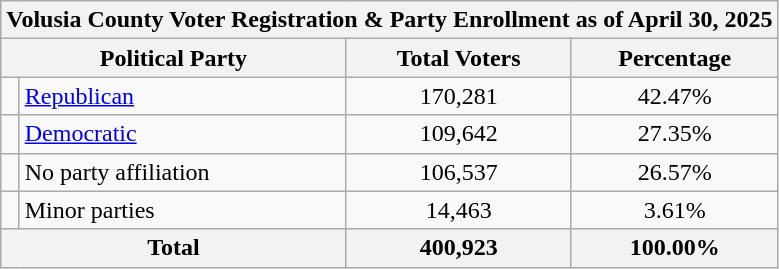<table class=wikitable>
<tr>
<th colspan = 6>Volusia County Voter Registration & Party Enrollment as of April 30, 2025</th>
</tr>
<tr>
<th colspan = 2>Political Party</th>
<th>Total Voters</th>
<th>Percentage</th>
</tr>
<tr>
<td></td>
<td><a href='#'>Republican</a></td>
<td align = center>170,281</td>
<td align = center>42.47%</td>
</tr>
<tr>
<td></td>
<td><a href='#'>Democratic</a></td>
<td align = center>109,642</td>
<td align = center>27.35%</td>
</tr>
<tr>
<td></td>
<td>No party affiliation</td>
<td align = center>106,537</td>
<td align = center>26.57%</td>
</tr>
<tr>
<td></td>
<td>Minor parties</td>
<td align = center>14,463</td>
<td align = center>3.61%</td>
</tr>
<tr>
<th colspan = 2>Total</th>
<th align = center>400,923</th>
<th align = center>100.00%</th>
</tr>
</table>
